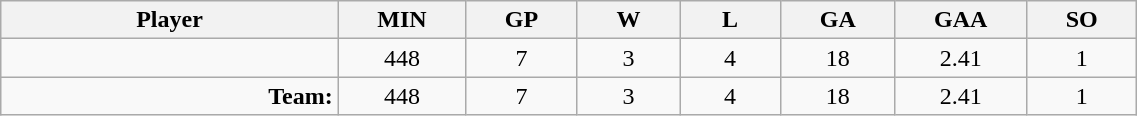<table class="wikitable sortable" width="60%">
<tr>
<th bgcolor="#DDDDFF" width="10%">Player</th>
<th width="3%" bgcolor="#DDDDFF" title="Minutes played">MIN</th>
<th width="3%" bgcolor="#DDDDFF" title="Games played in">GP</th>
<th width="3%" bgcolor="#DDDDFF" title="Wins">W</th>
<th width="3%" bgcolor="#DDDDFF"title="Losses">L</th>
<th width="3%" bgcolor="#DDDDFF" title="Goals against">GA</th>
<th width="3%" bgcolor="#DDDDFF" title="Goals against average">GAA</th>
<th width="3%" bgcolor="#DDDDFF" title="Shut-outs">SO</th>
</tr>
<tr align="center">
<td align="right"></td>
<td>448</td>
<td>7</td>
<td>3</td>
<td>4</td>
<td>18</td>
<td>2.41</td>
<td>1</td>
</tr>
<tr align="center">
<td align="right"><strong>Team:</strong></td>
<td>448</td>
<td>7</td>
<td>3</td>
<td>4</td>
<td>18</td>
<td>2.41</td>
<td>1</td>
</tr>
</table>
